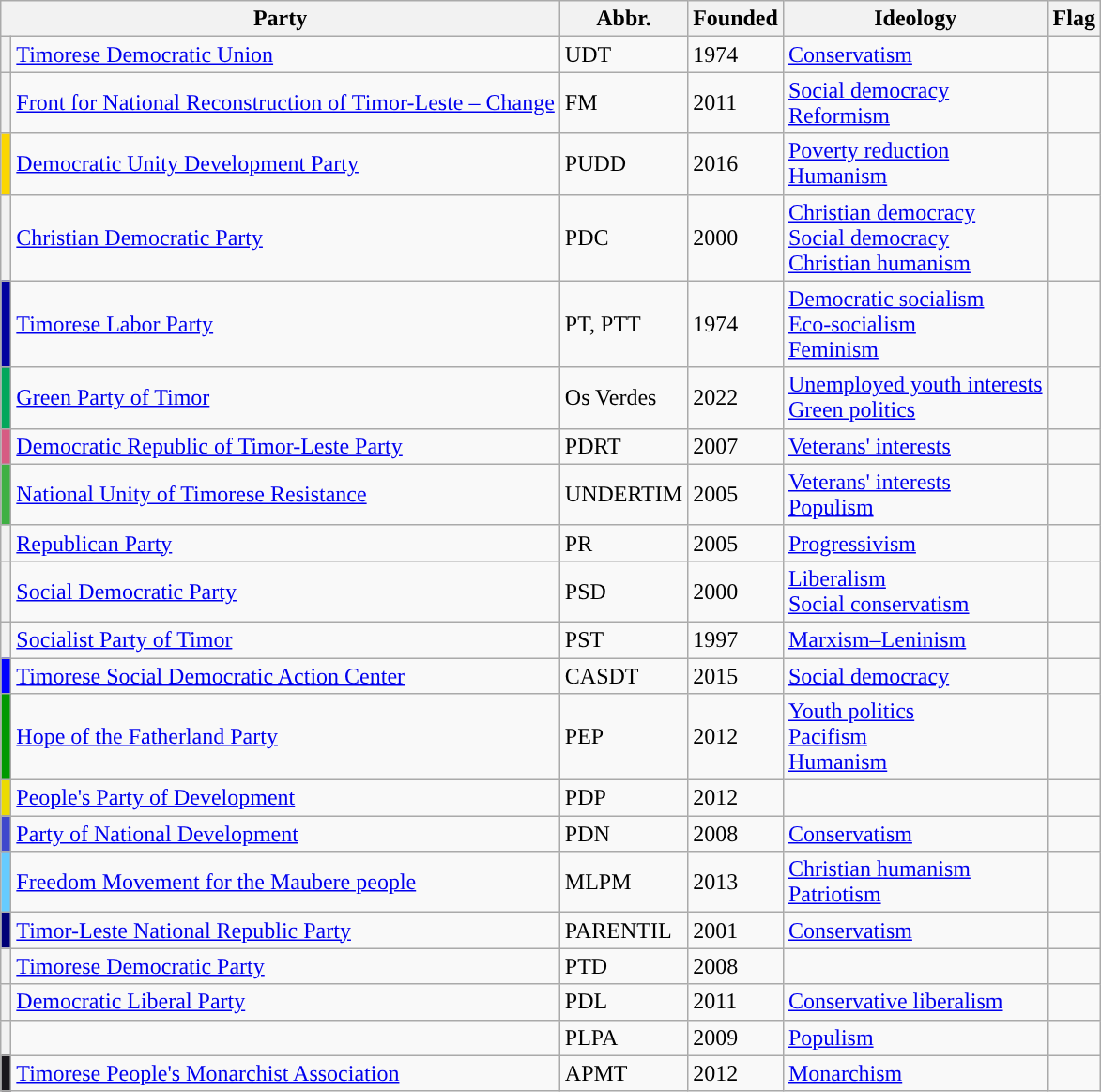<table class="wikitable sortable">
<tr>
<th colspan=2>Party</th>
<th>Abbr.</th>
<th>Founded</th>
<th>Ideology</th>
<th>Flag</th>
</tr>
<tr>
<th style="background-color: "></th>
<td><a href='#'>Timorese Democratic Union</a><br></td>
<td>UDT</td>
<td>1974</td>
<td><a href='#'>Conservatism</a></td>
<td></td>
</tr>
<tr>
<th style="background-color: "></th>
<td><a href='#'>Front for National Reconstruction of Timor-Leste – Change</a><br></td>
<td>FM</td>
<td>2011</td>
<td><a href='#'>Social democracy</a><br><a href='#'>Reformism</a></td>
<td></td>
</tr>
<tr>
<th style="background-color: #fbd600"></th>
<td><a href='#'>Democratic Unity Development Party</a><br></td>
<td>PUDD</td>
<td> 2016</td>
<td><a href='#'>Poverty reduction</a><br><a href='#'>Humanism</a></td>
<td></td>
</tr>
<tr>
<th style="background-color: "></th>
<td><a href='#'>Christian Democratic Party</a><br></td>
<td>PDC</td>
<td>2000</td>
<td><a href='#'>Christian democracy</a><br><a href='#'>Social democracy</a><br><a href='#'>Christian humanism</a></td>
<td></td>
</tr>
<tr>
<th style="background-color: #02029f"></th>
<td><a href='#'>Timorese Labor Party</a><br></td>
<td>PT, PTT</td>
<td>1974</td>
<td><a href='#'>Democratic socialism</a><br><a href='#'>Eco-socialism</a><br><a href='#'>Feminism</a></td>
<td></td>
</tr>
<tr>
<th style="background-color: #02a75b"></th>
<td><a href='#'>Green Party of Timor</a><br></td>
<td>Os Verdes</td>
<td>2022</td>
<td><a href='#'>Unemployed youth interests</a><br><a href='#'>Green politics</a></td>
<td></td>
</tr>
<tr>
<th style="background-color: #d65c83"></th>
<td><a href='#'>Democratic Republic of Timor-Leste Party</a><br></td>
<td>PDRT</td>
<td> 2007</td>
<td><a href='#'>Veterans' interests</a></td>
<td></td>
</tr>
<tr>
<th style="background-color: #3FB043"></th>
<td><a href='#'>National Unity of Timorese Resistance</a><br></td>
<td>UNDERTIM</td>
<td>2005</td>
<td><a href='#'>Veterans' interests</a><br><a href='#'>Populism</a></td>
<td></td>
</tr>
<tr>
<th style="background-color: "></th>
<td><a href='#'>Republican Party</a><br></td>
<td>PR</td>
<td>2005</td>
<td><a href='#'>Progressivism</a></td>
<td></td>
</tr>
<tr>
<th style="background-color: "></th>
<td><a href='#'>Social Democratic Party</a><br></td>
<td>PSD</td>
<td>2000</td>
<td><a href='#'>Liberalism</a><br><a href='#'>Social conservatism</a></td>
<td></td>
</tr>
<tr>
<th style="background-color: "></th>
<td><a href='#'>Socialist Party of Timor</a><br></td>
<td>PST</td>
<td>1997</td>
<td><a href='#'>Marxism–Leninism</a></td>
<td></td>
</tr>
<tr>
<th style="background-color: #0101ff"></th>
<td><a href='#'>Timorese Social Democratic Action Center</a><br></td>
<td>CASDT</td>
<td>2015</td>
<td><a href='#'>Social democracy</a></td>
<td></td>
</tr>
<tr>
<th style="background-color: #009900"></th>
<td><a href='#'>Hope of the Fatherland Party</a><br></td>
<td>PEP</td>
<td>2012</td>
<td><a href='#'>Youth politics</a><br><a href='#'>Pacifism</a><br><a href='#'>Humanism</a></td>
<td></td>
</tr>
<tr>
<th style="background-color: #ECDB00"></th>
<td><a href='#'>People's Party of Development</a><br></td>
<td>PDP</td>
<td>2012</td>
<td></td>
<td></td>
</tr>
<tr>
<th style="background-color: #3f48cc"></th>
<td><a href='#'>Party of National Development</a><br></td>
<td>PDN</td>
<td>2008</td>
<td><a href='#'>Conservatism</a></td>
<td></td>
</tr>
<tr>
<th style="background-color: #66CBFF"></th>
<td><a href='#'>Freedom Movement for the Maubere people</a><br></td>
<td>MLPM</td>
<td>2013</td>
<td><a href='#'>Christian humanism</a><br><a href='#'>Patriotism</a></td>
<td></td>
</tr>
<tr>
<th style="background-color: #000077"></th>
<td><a href='#'>Timor-Leste National Republic Party</a><br></td>
<td>PARENTIL</td>
<td>2001</td>
<td><a href='#'>Conservatism</a></td>
<td></td>
</tr>
<tr>
<th style="background-color: "></th>
<td><a href='#'>Timorese Democratic Party</a><br></td>
<td>PTD</td>
<td>2008</td>
<td></td>
<td></td>
</tr>
<tr>
<th style="background-color: "></th>
<td><a href='#'>Democratic Liberal Party</a><br></td>
<td>PDL</td>
<td> 2011</td>
<td><a href='#'>Conservative liberalism</a></td>
<td></td>
</tr>
<tr>
<th style="background-color: "></th>
<td><br></td>
<td>PLPA</td>
<td>2009</td>
<td><a href='#'>Populism</a></td>
<td></td>
</tr>
<tr>
<th style="background-color: #19171c"></th>
<td><a href='#'>Timorese People's Monarchist Association</a><br></td>
<td>APMT</td>
<td> 2012</td>
<td><a href='#'>Monarchism</a></td>
<td></td>
</tr>
</table>
